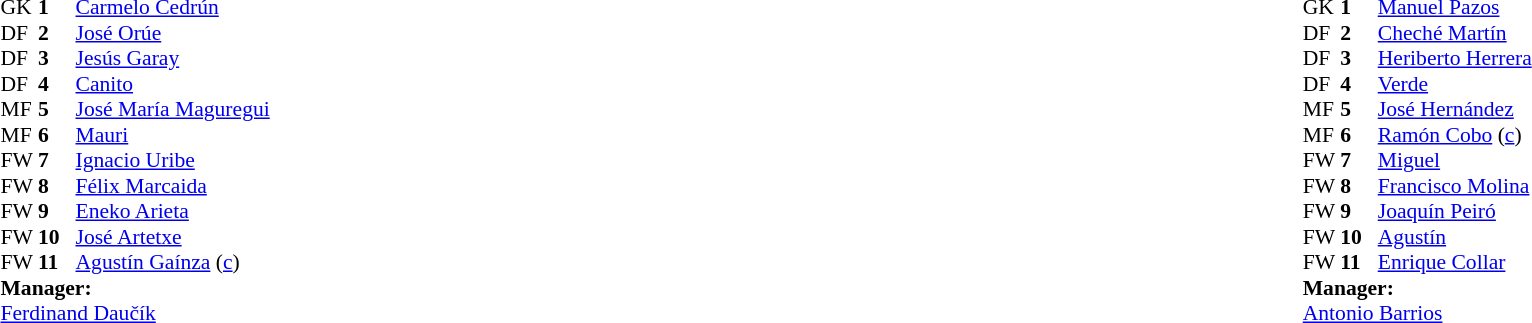<table width="100%">
<tr>
<td valign="top" width="50%"><br><table style="font-size: 90%" cellspacing="0" cellpadding="0">
<tr>
<td colspan="4"></td>
</tr>
<tr>
<th width="25"></th>
<th width="25"></th>
</tr>
<tr>
<td>GK</td>
<td><strong>1</strong></td>
<td> <a href='#'>Carmelo Cedrún</a></td>
</tr>
<tr>
<td>DF</td>
<td><strong>2</strong></td>
<td> <a href='#'>José Orúe</a></td>
</tr>
<tr>
<td>DF</td>
<td><strong>3</strong></td>
<td> <a href='#'>Jesús Garay</a></td>
</tr>
<tr>
<td>DF</td>
<td><strong>4</strong></td>
<td> <a href='#'>Canito</a></td>
</tr>
<tr>
<td>MF</td>
<td><strong>5</strong></td>
<td> <a href='#'>José María Maguregui</a></td>
</tr>
<tr>
<td>MF</td>
<td><strong>6</strong></td>
<td> <a href='#'>Mauri</a></td>
</tr>
<tr>
<td>FW</td>
<td><strong>7</strong></td>
<td> <a href='#'>Ignacio Uribe</a></td>
</tr>
<tr>
<td>FW</td>
<td><strong>8</strong></td>
<td> <a href='#'>Félix Marcaida</a></td>
</tr>
<tr>
<td>FW</td>
<td><strong>9</strong></td>
<td> <a href='#'>Eneko Arieta</a></td>
</tr>
<tr>
<td>FW</td>
<td><strong>10</strong></td>
<td> <a href='#'>José Artetxe</a></td>
</tr>
<tr>
<td>FW</td>
<td><strong>11</strong></td>
<td> <a href='#'>Agustín Gaínza</a> (<a href='#'>c</a>)</td>
</tr>
<tr>
<td colspan=4><strong>Manager:</strong></td>
</tr>
<tr>
<td colspan="4"> <a href='#'>Ferdinand Daučík</a></td>
</tr>
</table>
</td>
<td valign="top" width="50%"><br><table style="font-size: 90%" cellspacing="0" cellpadding="0" align=center>
<tr>
<td colspan="4"></td>
</tr>
<tr>
<th width="25"></th>
<th width="25"></th>
</tr>
<tr>
<td>GK</td>
<td><strong>1</strong></td>
<td> <a href='#'>Manuel Pazos</a></td>
</tr>
<tr>
<td>DF</td>
<td><strong>2</strong></td>
<td> <a href='#'>Cheché Martín</a></td>
</tr>
<tr>
<td>DF</td>
<td><strong>3</strong></td>
<td> <a href='#'>Heriberto Herrera</a></td>
</tr>
<tr>
<td>DF</td>
<td><strong>4</strong></td>
<td> <a href='#'>Verde</a></td>
</tr>
<tr>
<td>MF</td>
<td><strong>5</strong></td>
<td> <a href='#'>José Hernández</a></td>
</tr>
<tr>
<td>MF</td>
<td><strong>6</strong></td>
<td> <a href='#'>Ramón Cobo</a> (<a href='#'>c</a>)</td>
</tr>
<tr>
<td>FW</td>
<td><strong>7</strong></td>
<td> <a href='#'>Miguel</a></td>
</tr>
<tr>
<td>FW</td>
<td><strong>8</strong></td>
<td> <a href='#'>Francisco Molina</a></td>
</tr>
<tr>
<td>FW</td>
<td><strong>9</strong></td>
<td> <a href='#'>Joaquín Peiró</a></td>
</tr>
<tr>
<td>FW</td>
<td><strong>10</strong></td>
<td> <a href='#'>Agustín</a></td>
</tr>
<tr>
<td>FW</td>
<td><strong>11</strong></td>
<td> <a href='#'>Enrique Collar</a></td>
</tr>
<tr>
<td colspan=4><strong>Manager:</strong></td>
</tr>
<tr>
<td colspan="4"> <a href='#'>Antonio Barrios</a></td>
</tr>
<tr>
</tr>
</table>
</td>
</tr>
</table>
